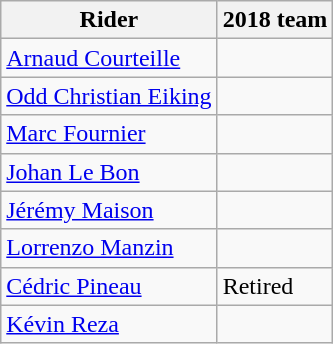<table class="wikitable">
<tr>
<th>Rider</th>
<th>2018 team</th>
</tr>
<tr>
<td><a href='#'>Arnaud Courteille</a></td>
<td></td>
</tr>
<tr>
<td><a href='#'>Odd Christian Eiking</a></td>
<td></td>
</tr>
<tr>
<td><a href='#'>Marc Fournier</a></td>
<td></td>
</tr>
<tr>
<td><a href='#'>Johan Le Bon</a></td>
<td></td>
</tr>
<tr>
<td><a href='#'>Jérémy Maison</a></td>
<td></td>
</tr>
<tr>
<td><a href='#'>Lorrenzo Manzin</a></td>
<td></td>
</tr>
<tr>
<td><a href='#'>Cédric Pineau</a></td>
<td>Retired</td>
</tr>
<tr>
<td><a href='#'>Kévin Reza</a></td>
<td></td>
</tr>
</table>
